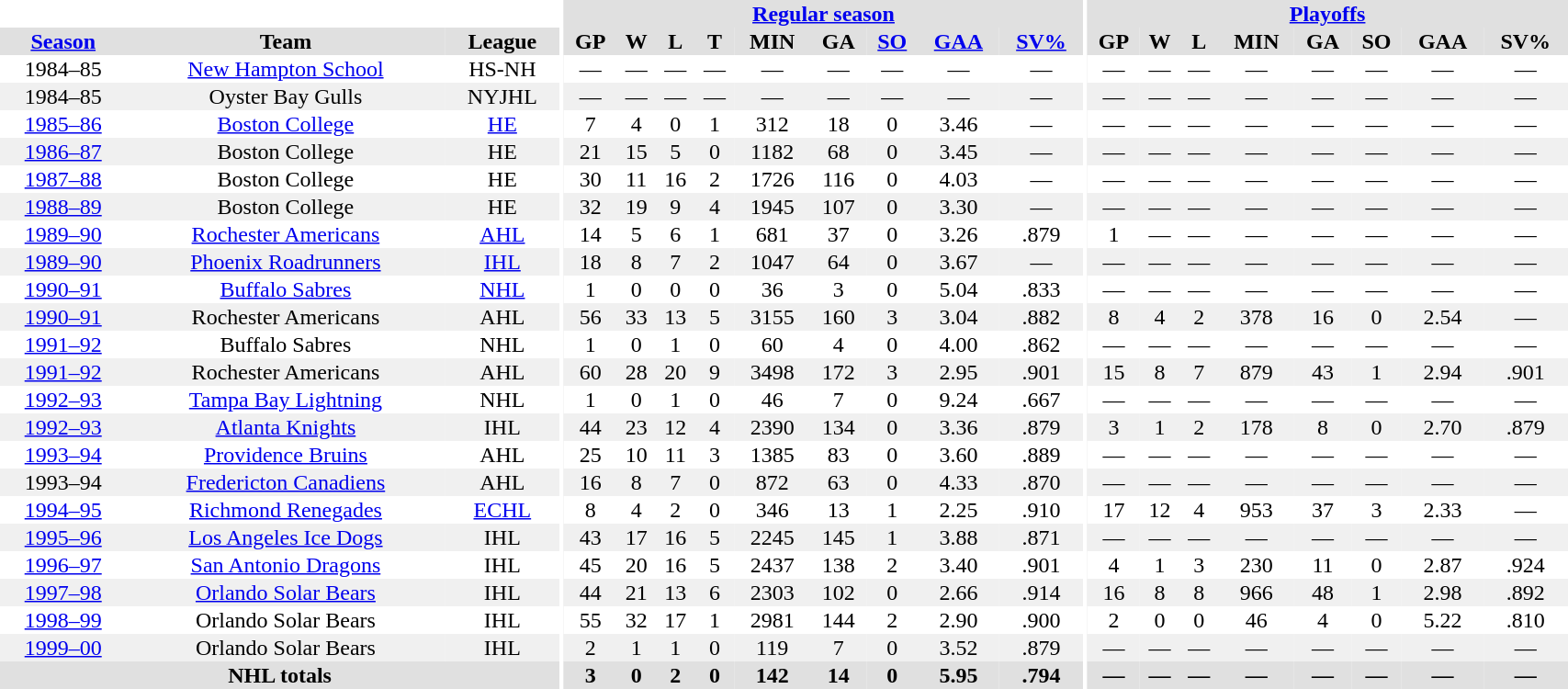<table border="0" cellpadding="1" cellspacing="0" style="width:90%; text-align:center;">
<tr bgcolor="#e0e0e0">
<th colspan="3" bgcolor="#ffffff"></th>
<th rowspan="99" bgcolor="#ffffff"></th>
<th colspan="9" bgcolor="#e0e0e0"><a href='#'>Regular season</a></th>
<th rowspan="99" bgcolor="#ffffff"></th>
<th colspan="8" bgcolor="#e0e0e0"><a href='#'>Playoffs</a></th>
</tr>
<tr bgcolor="#e0e0e0">
<th><a href='#'>Season</a></th>
<th>Team</th>
<th>League</th>
<th>GP</th>
<th>W</th>
<th>L</th>
<th>T</th>
<th>MIN</th>
<th>GA</th>
<th><a href='#'>SO</a></th>
<th><a href='#'>GAA</a></th>
<th><a href='#'>SV%</a></th>
<th>GP</th>
<th>W</th>
<th>L</th>
<th>MIN</th>
<th>GA</th>
<th>SO</th>
<th>GAA</th>
<th>SV%</th>
</tr>
<tr>
<td>1984–85</td>
<td><a href='#'>New Hampton School</a></td>
<td>HS-NH</td>
<td>—</td>
<td>—</td>
<td>—</td>
<td>—</td>
<td>—</td>
<td>—</td>
<td>—</td>
<td>—</td>
<td>—</td>
<td>—</td>
<td>—</td>
<td>—</td>
<td>—</td>
<td>—</td>
<td>—</td>
<td>—</td>
<td>—</td>
</tr>
<tr bgcolor="#f0f0f0">
<td>1984–85</td>
<td>Oyster Bay Gulls</td>
<td>NYJHL</td>
<td>—</td>
<td>—</td>
<td>—</td>
<td>—</td>
<td>—</td>
<td>—</td>
<td>—</td>
<td>—</td>
<td>—</td>
<td>—</td>
<td>—</td>
<td>—</td>
<td>—</td>
<td>—</td>
<td>—</td>
<td>—</td>
<td>—</td>
</tr>
<tr>
<td><a href='#'>1985–86</a></td>
<td><a href='#'>Boston College</a></td>
<td><a href='#'>HE</a></td>
<td>7</td>
<td>4</td>
<td>0</td>
<td>1</td>
<td>312</td>
<td>18</td>
<td>0</td>
<td>3.46</td>
<td>—</td>
<td>—</td>
<td>—</td>
<td>—</td>
<td>—</td>
<td>—</td>
<td>—</td>
<td>—</td>
<td>—</td>
</tr>
<tr bgcolor="#f0f0f0">
<td><a href='#'>1986–87</a></td>
<td>Boston College</td>
<td>HE</td>
<td>21</td>
<td>15</td>
<td>5</td>
<td>0</td>
<td>1182</td>
<td>68</td>
<td>0</td>
<td>3.45</td>
<td>—</td>
<td>—</td>
<td>—</td>
<td>—</td>
<td>—</td>
<td>—</td>
<td>—</td>
<td>—</td>
<td>—</td>
</tr>
<tr>
<td><a href='#'>1987–88</a></td>
<td>Boston College</td>
<td>HE</td>
<td>30</td>
<td>11</td>
<td>16</td>
<td>2</td>
<td>1726</td>
<td>116</td>
<td>0</td>
<td>4.03</td>
<td>—</td>
<td>—</td>
<td>—</td>
<td>—</td>
<td>—</td>
<td>—</td>
<td>—</td>
<td>—</td>
<td>—</td>
</tr>
<tr bgcolor="#f0f0f0">
<td><a href='#'>1988–89</a></td>
<td>Boston College</td>
<td>HE</td>
<td>32</td>
<td>19</td>
<td>9</td>
<td>4</td>
<td>1945</td>
<td>107</td>
<td>0</td>
<td>3.30</td>
<td>—</td>
<td>—</td>
<td>—</td>
<td>—</td>
<td>—</td>
<td>—</td>
<td>—</td>
<td>—</td>
<td>—</td>
</tr>
<tr>
<td><a href='#'>1989–90</a></td>
<td><a href='#'>Rochester Americans</a></td>
<td><a href='#'>AHL</a></td>
<td>14</td>
<td>5</td>
<td>6</td>
<td>1</td>
<td>681</td>
<td>37</td>
<td>0</td>
<td>3.26</td>
<td>.879</td>
<td>1</td>
<td>—</td>
<td>—</td>
<td>—</td>
<td>—</td>
<td>—</td>
<td>—</td>
<td>—</td>
</tr>
<tr bgcolor="#f0f0f0">
<td><a href='#'>1989–90</a></td>
<td><a href='#'>Phoenix Roadrunners</a></td>
<td><a href='#'>IHL</a></td>
<td>18</td>
<td>8</td>
<td>7</td>
<td>2</td>
<td>1047</td>
<td>64</td>
<td>0</td>
<td>3.67</td>
<td>—</td>
<td>—</td>
<td>—</td>
<td>—</td>
<td>—</td>
<td>—</td>
<td>—</td>
<td>—</td>
<td>—</td>
</tr>
<tr>
<td><a href='#'>1990–91</a></td>
<td><a href='#'>Buffalo Sabres</a></td>
<td><a href='#'>NHL</a></td>
<td>1</td>
<td>0</td>
<td>0</td>
<td>0</td>
<td>36</td>
<td>3</td>
<td>0</td>
<td>5.04</td>
<td>.833</td>
<td>—</td>
<td>—</td>
<td>—</td>
<td>—</td>
<td>—</td>
<td>—</td>
<td>—</td>
<td>—</td>
</tr>
<tr bgcolor="#f0f0f0">
<td><a href='#'>1990–91</a></td>
<td>Rochester Americans</td>
<td>AHL</td>
<td>56</td>
<td>33</td>
<td>13</td>
<td>5</td>
<td>3155</td>
<td>160</td>
<td>3</td>
<td>3.04</td>
<td>.882</td>
<td>8</td>
<td>4</td>
<td>2</td>
<td>378</td>
<td>16</td>
<td>0</td>
<td>2.54</td>
<td>—</td>
</tr>
<tr>
<td><a href='#'>1991–92</a></td>
<td>Buffalo Sabres</td>
<td>NHL</td>
<td>1</td>
<td>0</td>
<td>1</td>
<td>0</td>
<td>60</td>
<td>4</td>
<td>0</td>
<td>4.00</td>
<td>.862</td>
<td>—</td>
<td>—</td>
<td>—</td>
<td>—</td>
<td>—</td>
<td>—</td>
<td>—</td>
<td>—</td>
</tr>
<tr bgcolor="#f0f0f0">
<td><a href='#'>1991–92</a></td>
<td>Rochester Americans</td>
<td>AHL</td>
<td>60</td>
<td>28</td>
<td>20</td>
<td>9</td>
<td>3498</td>
<td>172</td>
<td>3</td>
<td>2.95</td>
<td>.901</td>
<td>15</td>
<td>8</td>
<td>7</td>
<td>879</td>
<td>43</td>
<td>1</td>
<td>2.94</td>
<td>.901</td>
</tr>
<tr>
<td><a href='#'>1992–93</a></td>
<td><a href='#'>Tampa Bay Lightning</a></td>
<td>NHL</td>
<td>1</td>
<td>0</td>
<td>1</td>
<td>0</td>
<td>46</td>
<td>7</td>
<td>0</td>
<td>9.24</td>
<td>.667</td>
<td>—</td>
<td>—</td>
<td>—</td>
<td>—</td>
<td>—</td>
<td>—</td>
<td>—</td>
<td>—</td>
</tr>
<tr bgcolor="#f0f0f0">
<td><a href='#'>1992–93</a></td>
<td><a href='#'>Atlanta Knights</a></td>
<td>IHL</td>
<td>44</td>
<td>23</td>
<td>12</td>
<td>4</td>
<td>2390</td>
<td>134</td>
<td>0</td>
<td>3.36</td>
<td>.879</td>
<td>3</td>
<td>1</td>
<td>2</td>
<td>178</td>
<td>8</td>
<td>0</td>
<td>2.70</td>
<td>.879</td>
</tr>
<tr>
<td><a href='#'>1993–94</a></td>
<td><a href='#'>Providence Bruins</a></td>
<td>AHL</td>
<td>25</td>
<td>10</td>
<td>11</td>
<td>3</td>
<td>1385</td>
<td>83</td>
<td>0</td>
<td>3.60</td>
<td>.889</td>
<td>—</td>
<td>—</td>
<td>—</td>
<td>—</td>
<td>—</td>
<td>—</td>
<td>—</td>
<td>—</td>
</tr>
<tr bgcolor="#f0f0f0">
<td>1993–94</td>
<td><a href='#'>Fredericton Canadiens</a></td>
<td>AHL</td>
<td>16</td>
<td>8</td>
<td>7</td>
<td>0</td>
<td>872</td>
<td>63</td>
<td>0</td>
<td>4.33</td>
<td>.870</td>
<td>—</td>
<td>—</td>
<td>—</td>
<td>—</td>
<td>—</td>
<td>—</td>
<td>—</td>
<td>—</td>
</tr>
<tr>
<td><a href='#'>1994–95</a></td>
<td><a href='#'>Richmond Renegades</a></td>
<td><a href='#'>ECHL</a></td>
<td>8</td>
<td>4</td>
<td>2</td>
<td>0</td>
<td>346</td>
<td>13</td>
<td>1</td>
<td>2.25</td>
<td>.910</td>
<td>17</td>
<td>12</td>
<td>4</td>
<td>953</td>
<td>37</td>
<td>3</td>
<td>2.33</td>
<td>—</td>
</tr>
<tr bgcolor="#f0f0f0">
<td><a href='#'>1995–96</a></td>
<td><a href='#'>Los Angeles Ice Dogs</a></td>
<td>IHL</td>
<td>43</td>
<td>17</td>
<td>16</td>
<td>5</td>
<td>2245</td>
<td>145</td>
<td>1</td>
<td>3.88</td>
<td>.871</td>
<td>—</td>
<td>—</td>
<td>—</td>
<td>—</td>
<td>—</td>
<td>—</td>
<td>—</td>
<td>—</td>
</tr>
<tr>
<td><a href='#'>1996–97</a></td>
<td><a href='#'>San Antonio Dragons</a></td>
<td>IHL</td>
<td>45</td>
<td>20</td>
<td>16</td>
<td>5</td>
<td>2437</td>
<td>138</td>
<td>2</td>
<td>3.40</td>
<td>.901</td>
<td>4</td>
<td>1</td>
<td>3</td>
<td>230</td>
<td>11</td>
<td>0</td>
<td>2.87</td>
<td>.924</td>
</tr>
<tr bgcolor="#f0f0f0">
<td><a href='#'>1997–98</a></td>
<td><a href='#'>Orlando Solar Bears</a></td>
<td>IHL</td>
<td>44</td>
<td>21</td>
<td>13</td>
<td>6</td>
<td>2303</td>
<td>102</td>
<td>0</td>
<td>2.66</td>
<td>.914</td>
<td>16</td>
<td>8</td>
<td>8</td>
<td>966</td>
<td>48</td>
<td>1</td>
<td>2.98</td>
<td>.892</td>
</tr>
<tr>
<td><a href='#'>1998–99</a></td>
<td>Orlando Solar Bears</td>
<td>IHL</td>
<td>55</td>
<td>32</td>
<td>17</td>
<td>1</td>
<td>2981</td>
<td>144</td>
<td>2</td>
<td>2.90</td>
<td>.900</td>
<td>2</td>
<td>0</td>
<td>0</td>
<td>46</td>
<td>4</td>
<td>0</td>
<td>5.22</td>
<td>.810</td>
</tr>
<tr bgcolor="#f0f0f0">
<td><a href='#'>1999–00</a></td>
<td>Orlando Solar Bears</td>
<td>IHL</td>
<td>2</td>
<td>1</td>
<td>1</td>
<td>0</td>
<td>119</td>
<td>7</td>
<td>0</td>
<td>3.52</td>
<td>.879</td>
<td>—</td>
<td>—</td>
<td>—</td>
<td>—</td>
<td>—</td>
<td>—</td>
<td>—</td>
<td>—</td>
</tr>
<tr bgcolor="#e0e0e0">
<th colspan=3>NHL totals</th>
<th>3</th>
<th>0</th>
<th>2</th>
<th>0</th>
<th>142</th>
<th>14</th>
<th>0</th>
<th>5.95</th>
<th>.794</th>
<th>—</th>
<th>—</th>
<th>—</th>
<th>—</th>
<th>—</th>
<th>—</th>
<th>—</th>
<th>—</th>
</tr>
</table>
